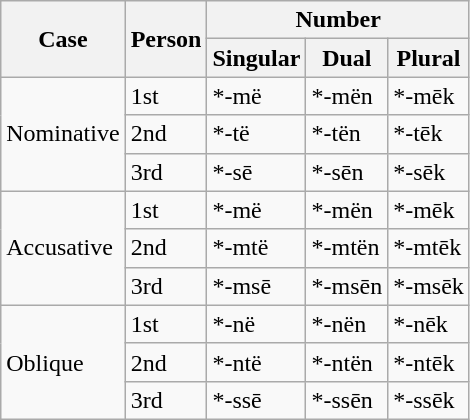<table class="wikitable">
<tr>
<th rowspan="2">Case</th>
<th rowspan="2">Person</th>
<th colspan="3">Number</th>
</tr>
<tr>
<th>Singular</th>
<th>Dual</th>
<th>Plural</th>
</tr>
<tr>
<td rowspan="3">Nominative</td>
<td>1st</td>
<td>*-më</td>
<td>*-mën</td>
<td>*-mēk</td>
</tr>
<tr>
<td>2nd</td>
<td>*-të</td>
<td>*-tën</td>
<td>*-tēk</td>
</tr>
<tr>
<td>3rd</td>
<td>*-sē</td>
<td>*-sēn</td>
<td>*-sēk</td>
</tr>
<tr>
<td rowspan="3">Accusative</td>
<td>1st</td>
<td>*-më</td>
<td>*-mën</td>
<td>*-mēk</td>
</tr>
<tr>
<td>2nd</td>
<td>*-mtë</td>
<td>*-mtën</td>
<td>*-mtēk</td>
</tr>
<tr>
<td>3rd</td>
<td>*-msē</td>
<td>*-msēn</td>
<td>*-msēk</td>
</tr>
<tr>
<td rowspan="3">Oblique</td>
<td>1st</td>
<td>*-në</td>
<td>*-nën</td>
<td>*-nēk</td>
</tr>
<tr>
<td>2nd</td>
<td>*-ntë</td>
<td>*-ntën</td>
<td>*-ntēk</td>
</tr>
<tr>
<td>3rd</td>
<td>*-ssē</td>
<td>*-ssēn</td>
<td>*-ssēk</td>
</tr>
</table>
